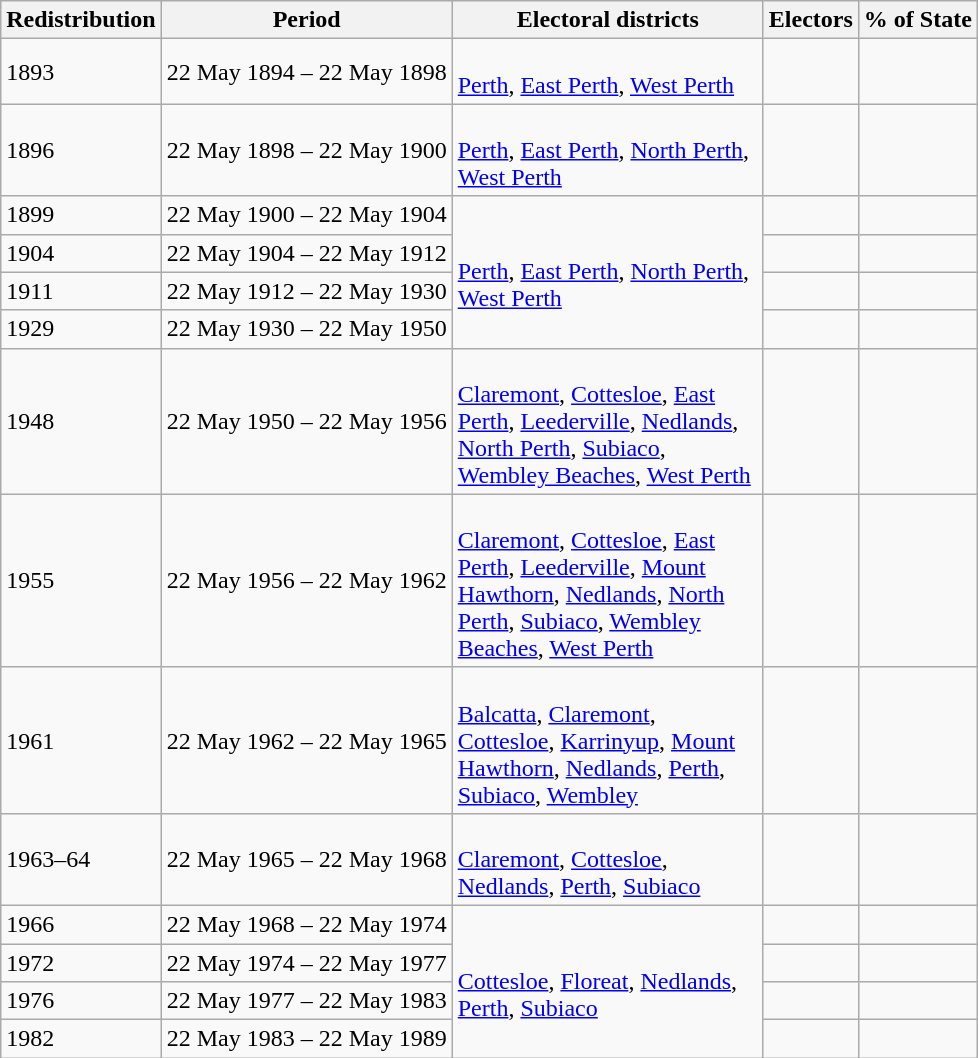<table class="wikitable">
<tr>
<th>Redistribution</th>
<th>Period</th>
<th>Electoral districts</th>
<th>Electors</th>
<th>% of State</th>
</tr>
<tr>
<td>1893</td>
<td>22 May 1894 – 22 May 1898</td>
<td width = 200><br><a href='#'>Perth</a>, 
<a href='#'>East Perth</a>, 
<a href='#'>West Perth</a></td>
<td align=right> </td>
<td align=right> </td>
</tr>
<tr>
<td>1896</td>
<td>22 May 1898 – 22 May 1900</td>
<td width = 200><br><a href='#'>Perth</a>, 
<a href='#'>East Perth</a>, 
<a href='#'>North Perth</a>, 
<a href='#'>West Perth</a></td>
<td align=right> </td>
<td align=right> </td>
</tr>
<tr>
<td>1899</td>
<td>22 May 1900 – 22 May 1904</td>
<td width = 200 rowspan=4><br><a href='#'>Perth</a>, 
<a href='#'>East Perth</a>, 
<a href='#'>North Perth</a>, 
<a href='#'>West Perth</a></td>
<td align=right> </td>
<td align=right> </td>
</tr>
<tr>
<td>1904</td>
<td>22 May 1904 – 22 May 1912</td>
<td align=right> </td>
<td align=right> </td>
</tr>
<tr>
<td>1911</td>
<td>22 May 1912 – 22 May 1930</td>
<td align=right> </td>
<td align=right> </td>
</tr>
<tr>
<td>1929</td>
<td>22 May 1930 – 22 May 1950</td>
<td align=right> </td>
<td align=right> </td>
</tr>
<tr>
<td>1948</td>
<td>22 May 1950 – 22 May 1956</td>
<td width = 200><br><a href='#'>Claremont</a>, 
<a href='#'>Cottesloe</a>, 
<a href='#'>East Perth</a>, 
<a href='#'>Leederville</a>, 
<a href='#'>Nedlands</a>, 
<a href='#'>North Perth</a>, 
<a href='#'>Subiaco</a>, 
<a href='#'>Wembley Beaches</a>, 
<a href='#'>West Perth</a></td>
<td align=right> </td>
<td align=right> </td>
</tr>
<tr>
<td>1955</td>
<td>22 May 1956 – 22 May 1962</td>
<td width = 200><br><a href='#'>Claremont</a>, 
<a href='#'>Cottesloe</a>, 
<a href='#'>East Perth</a>, 
<a href='#'>Leederville</a>, 
<a href='#'>Mount Hawthorn</a>, 
<a href='#'>Nedlands</a>, 
<a href='#'>North Perth</a>, 
<a href='#'>Subiaco</a>, 
<a href='#'>Wembley Beaches</a>, 
<a href='#'>West Perth</a></td>
<td align=right> </td>
<td align=right> </td>
</tr>
<tr>
<td>1961</td>
<td>22 May 1962 – 22 May 1965</td>
<td width = 200><br><a href='#'>Balcatta</a>, 
<a href='#'>Claremont</a>, 
<a href='#'>Cottesloe</a>, 
<a href='#'>Karrinyup</a>, 
<a href='#'>Mount Hawthorn</a>, 
<a href='#'>Nedlands</a>, 
<a href='#'>Perth</a>, 
<a href='#'>Subiaco</a>, 
<a href='#'>Wembley</a></td>
<td align=right> </td>
<td align=right> </td>
</tr>
<tr>
<td>1963–64</td>
<td>22 May 1965 – 22 May 1968</td>
<td width = 200><br><a href='#'>Claremont</a>, 
<a href='#'>Cottesloe</a>, 
<a href='#'>Nedlands</a>, 
<a href='#'>Perth</a>, 
<a href='#'>Subiaco</a></td>
<td align=right> </td>
<td align=right> </td>
</tr>
<tr>
<td>1966</td>
<td>22 May 1968 – 22 May 1974</td>
<td width=200 rowspan=4><br><a href='#'>Cottesloe</a>, 
<a href='#'>Floreat</a>, 
<a href='#'>Nedlands</a>, 
<a href='#'>Perth</a>, 
<a href='#'>Subiaco</a></td>
<td align=right> </td>
<td align=right> </td>
</tr>
<tr>
<td>1972</td>
<td>22 May 1974 – 22 May 1977</td>
<td align=right> </td>
<td align=right> </td>
</tr>
<tr>
<td>1976</td>
<td>22 May 1977 – 22 May 1983</td>
<td align=right> </td>
<td align=right> </td>
</tr>
<tr>
<td>1982</td>
<td>22 May 1983 – 22 May 1989</td>
<td align=right> </td>
<td align=right> </td>
</tr>
</table>
